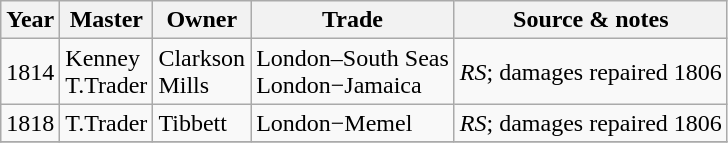<table class=" wikitable">
<tr>
<th>Year</th>
<th>Master</th>
<th>Owner</th>
<th>Trade</th>
<th>Source & notes</th>
</tr>
<tr>
<td>1814</td>
<td>Kenney<br>T.Trader</td>
<td>Clarkson<br>Mills</td>
<td>London–South Seas<br>London−Jamaica</td>
<td><em>RS</em>; damages repaired 1806</td>
</tr>
<tr>
<td>1818</td>
<td>T.Trader</td>
<td>Tibbett</td>
<td>London−Memel</td>
<td><em>RS</em>; damages repaired 1806</td>
</tr>
<tr>
</tr>
</table>
